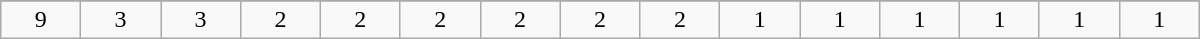<table class="wikitable" style="text-align:center; width:50em;">
<tr>
</tr>
<tr>
<td>9</td>
<td>3</td>
<td>3</td>
<td>2</td>
<td>2</td>
<td>2</td>
<td>2</td>
<td>2</td>
<td>2</td>
<td>1</td>
<td>1</td>
<td>1</td>
<td>1</td>
<td>1</td>
<td>1</td>
</tr>
</table>
